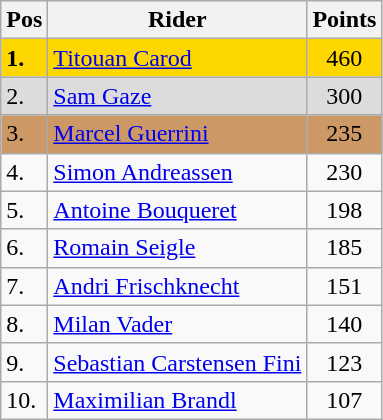<table style="background: #f9f9f9" class=wikitable>
<tr>
<th>Pos</th>
<th>Rider</th>
<th>Points</th>
</tr>
<tr bgcolor=gold>
<td><strong>1.</strong></td>
<td> <a href='#'>Titouan Carod</a></td>
<td align=center>460</td>
</tr>
<tr bgcolor=DCDCDC>
<td>2.</td>
<td> <a href='#'>Sam Gaze</a></td>
<td align=center>300</td>
</tr>
<tr bgcolor=CC9966>
<td>3.</td>
<td> <a href='#'>Marcel Guerrini</a></td>
<td align=center>235</td>
</tr>
<tr>
<td>4.</td>
<td> <a href='#'>Simon Andreassen</a></td>
<td align=center>230</td>
</tr>
<tr>
<td>5.</td>
<td> <a href='#'>Antoine Bouqueret</a></td>
<td align=center>198</td>
</tr>
<tr>
<td>6.</td>
<td> <a href='#'>Romain Seigle</a></td>
<td align=center>185</td>
</tr>
<tr>
<td>7.</td>
<td> <a href='#'>Andri Frischknecht</a></td>
<td align=center>151</td>
</tr>
<tr>
<td>8.</td>
<td> <a href='#'>Milan Vader</a></td>
<td align=center>140</td>
</tr>
<tr>
<td>9.</td>
<td> <a href='#'>Sebastian Carstensen Fini</a></td>
<td align=center>123</td>
</tr>
<tr>
<td>10.</td>
<td> <a href='#'>Maximilian Brandl</a></td>
<td align=center>107</td>
</tr>
</table>
